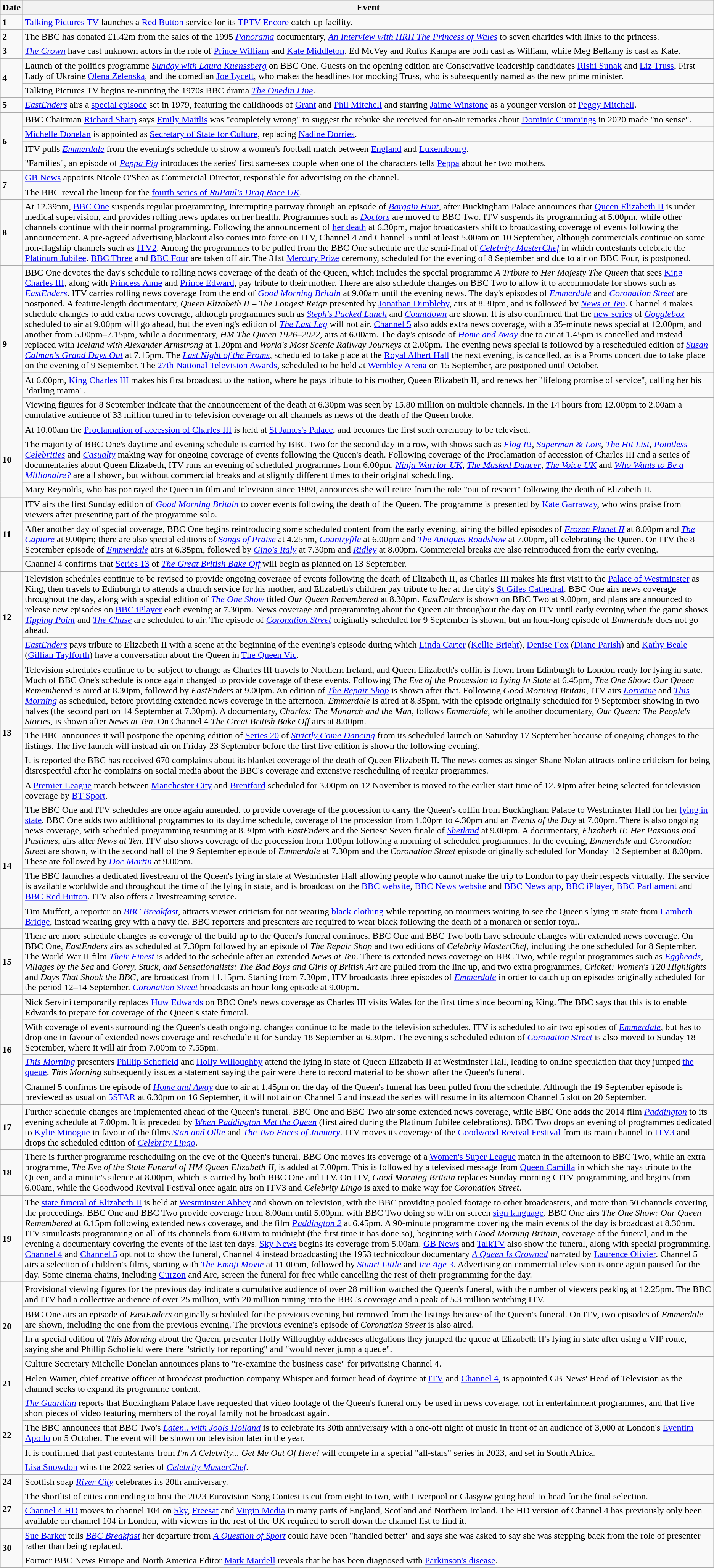<table class="wikitable">
<tr>
<th>Date</th>
<th>Event</th>
</tr>
<tr>
<td><strong>1</strong></td>
<td><a href='#'>Talking Pictures TV</a> launches a <a href='#'>Red Button</a> service for its <a href='#'>TPTV Encore</a> catch-up facility.</td>
</tr>
<tr>
<td><strong>2</strong></td>
<td>The BBC has donated £1.42m from the sales of the 1995 <em><a href='#'>Panorama</a></em> documentary, <em><a href='#'>An Interview with HRH The Princess of Wales</a></em> to seven charities with links to the princess.</td>
</tr>
<tr>
<td><strong>3</strong></td>
<td><em><a href='#'>The Crown</a></em> have cast unknown actors in the role of <a href='#'>Prince William</a> and <a href='#'>Kate Middleton</a>. Ed McVey and Rufus Kampa are both cast as William, while Meg Bellamy is cast as Kate.</td>
</tr>
<tr>
<td rowspan=2><strong>4</strong></td>
<td>Launch of the politics programme <em><a href='#'>Sunday with Laura Kuenssberg</a></em> on BBC One. Guests on the opening edition are Conservative leadership candidates <a href='#'>Rishi Sunak</a> and <a href='#'>Liz Truss</a>, First Lady of Ukraine <a href='#'>Olena Zelenska</a>, and the comedian <a href='#'>Joe Lycett</a>, who makes the headlines for mocking Truss, who is subsequently named as the new prime minister.</td>
</tr>
<tr>
<td>Talking Pictures TV begins re-running the 1970s BBC drama <em><a href='#'>The Onedin Line</a></em>.</td>
</tr>
<tr>
<td><strong>5</strong></td>
<td><em><a href='#'>EastEnders</a></em> airs a <a href='#'>special episode</a> set in 1979, featuring the childhoods of <a href='#'>Grant</a> and <a href='#'>Phil Mitchell</a> and starring <a href='#'>Jaime Winstone</a> as a younger version of <a href='#'>Peggy Mitchell</a>.</td>
</tr>
<tr>
<td rowspan=4><strong>6</strong></td>
<td>BBC Chairman <a href='#'>Richard Sharp</a> says <a href='#'>Emily Maitlis</a> was "completely wrong" to suggest the rebuke she received for on-air remarks about <a href='#'>Dominic Cummings</a> in 2020 made "no sense".</td>
</tr>
<tr>
<td><a href='#'>Michelle Donelan</a> is appointed as <a href='#'>Secretary of State for Culture</a>, replacing <a href='#'>Nadine Dorries</a>.</td>
</tr>
<tr>
<td>ITV pulls <em><a href='#'>Emmerdale</a></em> from the evening's schedule to show a women's football match between <a href='#'>England</a> and <a href='#'>Luxembourg</a>.</td>
</tr>
<tr>
<td>"Families", an episode of <em><a href='#'>Peppa Pig</a></em> introduces the series' first same-sex couple when one of the characters tells <a href='#'>Peppa</a> about her two mothers.</td>
</tr>
<tr>
<td rowspan="2"><strong>7</strong></td>
<td><a href='#'>GB News</a> appoints Nicole O'Shea as Commercial Director, responsible for advertising on the channel.</td>
</tr>
<tr>
<td>The BBC reveal the lineup for the <a href='#'>fourth series of <em>RuPaul's Drag Race UK</em></a>.</td>
</tr>
<tr>
<td><strong>8</strong></td>
<td>At 12.39pm, <a href='#'>BBC One</a> suspends regular programming, interrupting partway through an episode of <em><a href='#'>Bargain Hunt</a></em>, after Buckingham Palace announces that <a href='#'>Queen Elizabeth II</a> is under medical supervision, and provides rolling news updates on her health. Programmes such as <em><a href='#'>Doctors</a></em> are moved to BBC Two. ITV suspends its programming at 5.00pm, while other channels continue with their normal programming. Following the announcement of <a href='#'>her death</a> at 6.30pm, major broadcasters shift to broadcasting coverage of events following the announcement. A pre-agreed advertising blackout also comes into force on ITV, Channel 4 and Channel 5 until at least 5.00am on 10 September, although commercials continue on some non-flagship channels such as <a href='#'>ITV2</a>. Among the programmes to be pulled from the BBC One schedule are the semi-final of <em><a href='#'>Celebrity MasterChef</a></em> in which contestants celebrate the <a href='#'>Platinum Jubilee</a>. <a href='#'>BBC Three</a> and <a href='#'>BBC Four</a> are taken off air. The 31st <a href='#'>Mercury Prize</a> ceremony, scheduled for the evening of 8 September and due to air on BBC Four, is postponed.</td>
</tr>
<tr>
<td rowspan=3><strong>9</strong></td>
<td>BBC One devotes the day's schedule to rolling news coverage of the death of the Queen, which includes the special programme <em>A Tribute to Her Majesty The Queen</em> that sees <a href='#'>King Charles III</a>, along with <a href='#'>Princess Anne</a> and <a href='#'>Prince Edward</a>, pay tribute to their mother. There are also schedule changes on BBC Two to allow it to accommodate for shows such as <em><a href='#'>EastEnders</a></em>. ITV carries rolling news coverage from the end of <em><a href='#'>Good Morning Britain</a></em> at 9.00am until the evening news. The day's episodes of <em><a href='#'>Emmerdale</a></em> and <em><a href='#'>Coronation Street</a></em> are postponed. A feature-length documentary, <em>Queen Elizabeth II – The Longest Reign</em> presented by <a href='#'>Jonathan Dimbleby</a>, airs at 8.30pm, and is followed by <em><a href='#'>News at Ten</a></em>. Channel 4 makes schedule changes to add extra news coverage, although programmes such as <em><a href='#'>Steph's Packed Lunch</a></em> and <em><a href='#'>Countdown</a></em> are shown. It is also confirmed that the <a href='#'>new series</a> of <em><a href='#'>Gogglebox</a></em> scheduled to air at 9.00pm will go ahead, but the evening's edition of <em><a href='#'>The Last Leg</a></em> will not air. <a href='#'>Channel 5</a> also adds extra news coverage, with a 35-minute news special at 12.00pm, and another from 5.00pm–7.15pm, while a documentary, <em>HM The Queen 1926–2022</em>, airs at 6.00am. The day's episode of <em><a href='#'>Home and Away</a></em> due to air at 1.45pm is cancelled and instead replaced with <em>Iceland with Alexander Armstrong</em> at 1.20pm and <em>World's Most Scenic Railway Journeys</em> at 2.00pm. The evening news special is followed by a rescheduled edition of <em><a href='#'>Susan Calman's Grand Days Out</a></em> at 7.15pm. The <em><a href='#'>Last Night of the Proms</a></em>, scheduled to take place at the <a href='#'>Royal Albert Hall</a> the next evening, is cancelled, as is a Proms concert due to take place on the evening of 9 September. The <a href='#'>27th National Television Awards</a>, scheduled to be held at <a href='#'>Wembley Arena</a> on 15 September, are postponed until October.</td>
</tr>
<tr>
<td>At 6.00pm, <a href='#'>King Charles III</a> makes his first broadcast to the nation, where he pays tribute to his mother, Queen Elizabeth II, and renews her "lifelong promise of service", calling her his "darling mama".</td>
</tr>
<tr>
<td>Viewing figures for 8 September indicate that the announcement of the death at 6.30pm was seen by 15.80 million on multiple channels. In the 14 hours from 12.00pm to 2.00am a cumulative audience of 33 million tuned in to television coverage on all channels as news of the death of the Queen broke.</td>
</tr>
<tr>
<td rowspan=3><strong>10</strong></td>
<td>At 10.00am the <a href='#'>Proclamation of accession of Charles III</a> is held at <a href='#'>St James's Palace</a>, and becomes the first such ceremony to be televised.</td>
</tr>
<tr>
<td>The majority of BBC One's daytime and evening schedule is carried by BBC Two for the second day in a row, with shows such as <em><a href='#'>Flog It!</a></em>, <em><a href='#'>Superman & Lois</a></em>, <em><a href='#'>The Hit List</a></em>, <em><a href='#'>Pointless Celebrities</a></em> and <em><a href='#'>Casualty</a></em> making way for ongoing coverage of events following the Queen's death. Following coverage of the Proclamation of accession of Charles III and a series of documentaries about Queen Elizabeth, ITV runs an evening of scheduled programmes from 6.00pm. <em><a href='#'>Ninja Warrior UK</a></em>, <em><a href='#'>The Masked Dancer</a></em>, <em><a href='#'>The Voice UK</a></em> and <em><a href='#'>Who Wants to Be a Millionaire?</a></em> are all shown, but without commercial breaks and at slightly different times to their original scheduling.</td>
</tr>
<tr>
<td>Mary Reynolds, who has portrayed the Queen in film and television since 1988, announces she will retire from the role "out of respect" following the death of Elizabeth II.</td>
</tr>
<tr>
<td rowspan=3><strong>11</strong></td>
<td>ITV airs the first Sunday edition of <em><a href='#'>Good Morning Britain</a></em> to cover events following the death of the Queen. The programme is presented by <a href='#'>Kate Garraway</a>, who wins praise from viewers after presenting part of the programme solo.</td>
</tr>
<tr>
<td>After another day of special coverage, BBC One begins reintroducing some scheduled content from the early evening, airing the billed episodes of <em><a href='#'>Frozen Planet II</a></em> at 8.00pm and <em><a href='#'>The Capture</a></em> at 9.00pm; there are also special editions of <em><a href='#'>Songs of Praise</a></em> at 4.25pm, <em><a href='#'>Countryfile</a></em> at 6.00pm and <em><a href='#'>The Antiques Roadshow</a></em> at 7.00pm, all celebrating the Queen. On ITV the 8 September episode of <em><a href='#'>Emmerdale</a></em> airs at 6.35pm, followed by <em><a href='#'>Gino's Italy</a></em> at 7.30pm and <em><a href='#'>Ridley</a></em> at 8.00pm. Commercial breaks are also reintroduced from the early evening.</td>
</tr>
<tr>
<td>Channel 4 confirms that <a href='#'>Series 13</a> of <em><a href='#'>The Great British Bake Off</a></em> will begin as planned on 13 September.</td>
</tr>
<tr>
<td rowspan=2><strong>12</strong></td>
<td>Television schedules continue to be revised to provide ongoing coverage of events following the death of Elizabeth II, as Charles III makes his first visit to the <a href='#'>Palace of Westminster</a> as King, then travels to Edinburgh to attends a church service for his mother, and Elizabeth's children pay tribute to her at the city's <a href='#'>St Giles Cathedral</a>. BBC One airs news coverage throughout the day, along with a special edition of <em><a href='#'>The One Show</a></em> titled <em>Our Queen Remembered</em> at 8.30pm. <em>EastEnders</em> is shown on BBC Two at 9.00pm, and plans are announced to release new episodes on <a href='#'>BBC iPlayer</a> each evening at 7.30pm. News coverage and programming about the Queen air throughout the day on ITV until early evening when the game shows <em><a href='#'>Tipping Point</a></em> and <em><a href='#'>The Chase</a></em> are scheduled to air. The episode of <em><a href='#'>Coronation Street</a></em> originally scheduled for 9 September is shown, but an hour-long episode of <em>Emmerdale</em> does not go ahead.</td>
</tr>
<tr>
<td><em><a href='#'>EastEnders</a></em> pays tribute to Elizabeth II with a scene at the beginning of the evening's episode during which <a href='#'>Linda Carter</a> (<a href='#'>Kellie Bright</a>), <a href='#'>Denise Fox</a> (<a href='#'>Diane Parish</a>) and <a href='#'>Kathy Beale</a> (<a href='#'>Gillian Taylforth</a>) have a conversation about the Queen in <a href='#'>The Queen Vic</a>.</td>
</tr>
<tr>
<td rowspan=4><strong>13</strong></td>
<td>Television schedules continue to be subject to change as Charles III travels to Northern Ireland, and Queen Elizabeth's coffin is flown from Edinburgh to London ready for lying in state. Much of BBC One's schedule is once again changed to provide coverage of these events. Following <em>The Eve of the Procession to Lying In State</em> at 6.45pm, <em>The One Show: Our Queen Remembered</em> is aired at 8.30pm, followed by <em>EastEnders</em> at 9.00pm. An edition of <em><a href='#'>The Repair Shop</a></em> is shown after that. Following <em>Good Morning Britain</em>, ITV airs <em><a href='#'>Lorraine</a></em> and <em><a href='#'>This Morning</a></em> as scheduled, before providing extended news coverage in the afternoon. <em>Emmerdale</em> is aired at 8.35pm, with the episode originally scheduled for 9 September showing in two halves (the second part on 14 September at 7.30pm). A documentary, <em>Charles: The Monarch and the Man</em>, follows <em>Emmerdale</em>, while another documentary, <em>Our Queen: The People's Stories</em>, is shown after <em>News at Ten</em>. On Channel 4 <em>The Great British Bake Off</em> airs at 8.00pm.</td>
</tr>
<tr>
<td>The BBC announces it will postpone the opening edition of <a href='#'>Series 20</a> of <em><a href='#'>Strictly Come Dancing</a></em> from its scheduled launch on Saturday 17 September because of ongoing changes to the listings. The live launch will instead air on Friday 23 September before the first live edition is shown the following evening.</td>
</tr>
<tr>
<td>It is reported the BBC has received 670 complaints about its blanket coverage of the death of Queen Elizabeth II. The news comes as singer Shane Nolan attracts online criticism for being disrespectful after he complains on social media about the BBC's coverage and extensive rescheduling of regular programmes.</td>
</tr>
<tr>
<td>A <a href='#'>Premier League</a> match between <a href='#'>Manchester City</a> and <a href='#'>Brentford</a> scheduled for 3.00pm on 12 November is moved to the earlier start time of 12.30pm after being selected for television coverage by <a href='#'>BT Sport</a>.</td>
</tr>
<tr>
<td rowspan=3><strong>14</strong></td>
<td>The BBC One and ITV schedules are once again amended, to provide coverage of the procession to carry the Queen's coffin from Buckingham Palace to Westminster Hall for her <a href='#'>lying in state</a>. BBC One adds two additional programmes to its daytime schedule, coverage of the procession from 1.00pm to 4.30pm and an <em>Events of the Day</em> at 7.00pm. There is also ongoing news coverage, with scheduled programming resuming at 8.30pm with <em>EastEnders</em> and the Seriesc Seven finale of <em><a href='#'>Shetland</a></em> at 9.00pm. A documentary, <em>Elizabeth II: Her Passions and Pastimes</em>, airs after <em>News at Ten</em>. ITV also shows coverage of the procession from 1.00pm following a morning of scheduled programmes. In the evening, <em>Emmerdale</em> and <em>Coronation Street</em> are shown, with the second half of the 9 September episode of <em>Emmerdale</em> at 7.30pm and the <em>Coronation Street</em> episode originally scheduled for Monday 12 September at 8.00pm. These are followed by <em><a href='#'>Doc Martin</a></em> at 9.00pm.</td>
</tr>
<tr>
<td>The BBC launches a dedicated livestream of the Queen's lying in state at Westminster Hall allowing people who cannot make the trip to London to pay their respects virtually. The service is available worldwide and throughout the time of the lying in state, and is broadcast on the <a href='#'>BBC website</a>, <a href='#'>BBC News website</a> and <a href='#'>BBC News app</a>, <a href='#'>BBC iPlayer</a>, <a href='#'>BBC Parliament</a> and <a href='#'>BBC Red Button</a>. ITV also offers a livestreaming service.</td>
</tr>
<tr>
<td>Tim Muffett, a reporter on <em><a href='#'>BBC Breakfast</a></em>, attracts viewer criticism for not wearing <a href='#'>black clothing</a> while reporting on mourners waiting to see the Queen's lying in state from <a href='#'>Lambeth Bridge</a>, instead wearing grey with a navy tie. BBC reporters and presenters are required to wear black following the death of a monarch or senior royal.</td>
</tr>
<tr>
<td><strong>15</strong></td>
<td>There are more schedule changes as coverage of the build up to the Queen's funeral continues. BBC One and BBC Two both have schedule changes with extended news coverage. On BBC One, <em>EastEnders</em> airs as scheduled at 7.30pm followed by an episode of <em>The Repair Shop</em> and two editions of <em>Celebrity MasterChef</em>, including the one scheduled for 8 September. The World War II film <em><a href='#'>Their Finest</a></em> is added to the schedule after an extended <em>News at Ten</em>. There is extended news coverage on BBC Two, while regular programmes such as <em><a href='#'>Eggheads</a></em>, <em>Villages by the Sea</em> and <em>Gorey, Stuck, and Sensationalists: The Bad Boys and Girls of British Art</em> are pulled from the line up, and two extra programmes, <em>Cricket: Women's T20 Highlights</em> and <em>Days That Shook the BBC</em>, are broadcast from 11.15pm. Starting from 7.30pm, ITV broadcasts three episodes of <em><a href='#'>Emmerdale</a></em> in order to catch up on episodes originally scheduled for the period 12–14 September. <em><a href='#'>Coronation Street</a></em> broadcasts an hour-long episode at 9.00pm.</td>
</tr>
<tr>
<td rowspan=4><strong>16</strong></td>
<td>Nick Servini temporarily replaces <a href='#'>Huw Edwards</a> on BBC One's news coverage as Charles III visits Wales for the first time since becoming King. The BBC says that this is to enable Edwards to prepare for coverage of the Queen's state funeral.</td>
</tr>
<tr>
<td>With coverage of events surrounding the Queen's death ongoing, changes continue to be made to the television schedules. ITV is scheduled to air two episodes of <em><a href='#'>Emmerdale</a></em>, but has to drop one in favour of extended news coverage and reschedule it for Sunday 18 September at 6.30pm. The evening's scheduled edition of <em><a href='#'>Coronation Street</a></em> is also moved to Sunday 18 September, where it will air from 7.00pm to 7.55pm.</td>
</tr>
<tr>
<td><em><a href='#'>This Morning</a></em> presenters <a href='#'>Phillip Schofield</a> and <a href='#'>Holly Willoughby</a> attend the lying in state of Queen Elizabeth II at Westminster Hall, leading to online speculation that they jumped <a href='#'>the queue</a>. <em>This Morning</em> subsequently issues a statement saying the pair were there to record material to be shown after the Queen's funeral.</td>
</tr>
<tr>
<td>Channel 5 confirms the episode of <em><a href='#'>Home and Away</a></em> due to air at 1.45pm on the day of the Queen's funeral has been pulled from the schedule. Although the 19 September episode is previewed as usual on <a href='#'>5STAR</a> at 6.30pm on 16 September, it will not air on Channel 5 and instead the series will resume in its afternoon Channel 5 slot on 20 September.</td>
</tr>
<tr>
<td><strong>17</strong></td>
<td>Further schedule changes are implemented ahead of the Queen's funeral. BBC One and BBC Two air some extended news coverage, while BBC One adds the 2014 film <em><a href='#'>Paddington</a></em> to its evening schedule at 7.00pm. It is preceded by <em><a href='#'>When Paddington Met the Queen</a></em> (first aired during the Platinum Jubilee celebrations). BBC Two drops an evening of programmes dedicated to <a href='#'>Kylie Minogue</a> in favour of the films <em><a href='#'>Stan and Ollie</a></em> and <em><a href='#'>The Two Faces of January</a></em>. ITV moves its coverage of the <a href='#'>Goodwood Revival Festival</a> from its main channel to <a href='#'>ITV3</a> and drops the scheduled edition of <em><a href='#'>Celebrity Lingo</a></em>.</td>
</tr>
<tr>
<td><strong>18</strong></td>
<td>There is further programme rescheduling on the eve of the Queen's funeral. BBC One moves its coverage of a <a href='#'>Women's Super League</a> match in the afternoon to BBC Two, while an extra programme, <em>The Eve of the State Funeral of HM Queen Elizabeth II</em>, is added at 7.00pm. This is followed by a televised message from <a href='#'>Queen Camilla</a> in which she pays tribute to the Queen, and a minute's silence at 8.00pm, which is carried by both BBC One and ITV. On ITV, <em>Good Morning Britain</em> replaces Sunday morning CITV programming, and begins from 6.00am, while the Goodwood Revival Festival once again airs on ITV3 and <em>Celebrity Lingo</em> is axed to make way for <em>Coronation Street</em>.</td>
</tr>
<tr>
<td><strong>19</strong></td>
<td>The <a href='#'>state funeral of Elizabeth II</a> is held at <a href='#'>Westminster Abbey</a> and shown on television, with the BBC providing pooled footage to other broadcasters, and more than 50 channels covering the proceedings. BBC One and BBC Two provide coverage from 8.00am until 5.00pm, with BBC Two doing so with on screen <a href='#'>sign language</a>. BBC One airs <em>The One Show: Our Queen Remembered</em> at 6.15pm following extended news coverage, and the film <em><a href='#'>Paddington 2</a></em> at 6.45pm. A 90-minute programme covering the main events of the day is broadcast at 8.30pm. ITV simulcasts programming on all of its channels from 6.00am to midnight (the first time it has done so), beginning with <em>Good Morning Britain</em>, coverage of the funeral, and in the evening a documentary covering the events of the last ten days. <a href='#'>Sky News</a> begins its coverage from 5.00am. <a href='#'>GB News</a> and <a href='#'>TalkTV</a> also show the funeral, along with special programming. <a href='#'>Channel 4</a> and <a href='#'>Channel 5</a> opt not to show the funeral, Channel 4 instead broadcasting the 1953 technicolour documentary <em><a href='#'>A Queen Is Crowned</a></em> narrated by <a href='#'>Laurence Olivier</a>. Channel 5 airs a selection of children's films, starting with <em><a href='#'>The Emoji Movie</a></em> at 11.00am, followed by <em><a href='#'>Stuart Little</a></em> and <em><a href='#'>Ice Age 3</a></em>. Advertising on commercial television is once again paused for the day. Some cinema chains, including <a href='#'>Curzon</a> and Arc, screen the funeral for free while cancelling the rest of their programming for the day.</td>
</tr>
<tr>
<td rowspan=4><strong>20</strong></td>
<td>Provisional viewing figures for the previous day indicate a cumulative audience of over 28 million watched the Queen's funeral, with the number of viewers peaking at 12.25pm. The BBC and ITV had a collective audience of over 25 million, with 20 million tuning into the BBC's coverage and a peak of 5.3 million watching ITV.</td>
</tr>
<tr>
<td>BBC One airs an episode of <em>EastEnders</em> originally scheduled for the previous evening but removed from the listings because of the Queen's funeral. On ITV, two episodes of <em>Emmerdale</em> are shown, including the one from the previous evening. The previous evening's episode of <em>Coronation Street</em> is also aired.</td>
</tr>
<tr>
<td>In a special edition of <em>This Morning</em> about the Queen, presenter Holly Willoughby addresses allegations they jumped the queue at Elizabeth II's lying in state after using a VIP route, saying she and Phillip Schofield were there "strictly for reporting" and "would never jump a queue".</td>
</tr>
<tr>
<td>Culture Secretary Michelle Donelan announces plans to "re-examine the business case" for privatising Channel 4.</td>
</tr>
<tr>
<td><strong>21</strong></td>
<td>Helen Warner, chief creative officer at broadcast production company Whisper and former head of daytime at <a href='#'>ITV</a> and <a href='#'>Channel 4</a>, is appointed GB News' Head of Television as the channel seeks to expand its programme content.</td>
</tr>
<tr>
<td rowspan=4><strong>22</strong></td>
<td><em><a href='#'>The Guardian</a></em> reports that Buckingham Palace have requested that video footage of the Queen's funeral only be used in news coverage, not in entertainment programmes, and that five short pieces of video featuring members of the royal family not be broadcast again.</td>
</tr>
<tr>
<td>The BBC announces that BBC Two's <em><a href='#'>Later... with Jools Holland</a></em> is to celebrate its 30th anniversary with a one-off night of music in front of an audience of 3,000 at London's <a href='#'>Eventim Apollo</a> on 5 October. The event will be shown on television later in the year.</td>
</tr>
<tr>
<td>It is confirmed that past contestants from <em>I'm A Celebrity... Get Me Out Of Here!</em> will compete in a special "all-stars" series in 2023, and set in South Africa.</td>
</tr>
<tr>
<td><a href='#'>Lisa Snowdon</a> wins the 2022 series of <em><a href='#'>Celebrity MasterChef</a></em>.</td>
</tr>
<tr>
<td><strong>24</strong></td>
<td>Scottish soap <em><a href='#'>River City</a></em> celebrates its 20th anniversary.</td>
</tr>
<tr>
<td rowspan=2><strong>27</strong></td>
<td>The shortlist of cities contending to host the 2023 Eurovision Song Contest is cut from eight to two, with Liverpool or Glasgow going head-to-head for the final selection.</td>
</tr>
<tr>
<td><a href='#'>Channel 4 HD</a> moves to channel 104 on <a href='#'>Sky</a>, <a href='#'>Freesat</a> and <a href='#'>Virgin Media</a> in many parts of England, Scotland and Northern Ireland. The HD version of Channel 4 has previously only been available on channel 104 in London, with viewers in the rest of the UK required to scroll down the channel list to find it.</td>
</tr>
<tr>
<td rowspan=2><strong>30</strong></td>
<td><a href='#'>Sue Barker</a> tells <em><a href='#'>BBC Breakfast</a></em> her departure from <em><a href='#'>A Question of Sport</a></em> could have been "handled better" and says she was asked to say she was stepping back from the role of presenter rather than being replaced.</td>
</tr>
<tr>
<td>Former BBC News Europe and North America Editor <a href='#'>Mark Mardell</a> reveals that he has been diagnosed with <a href='#'>Parkinson's disease</a>.</td>
</tr>
</table>
